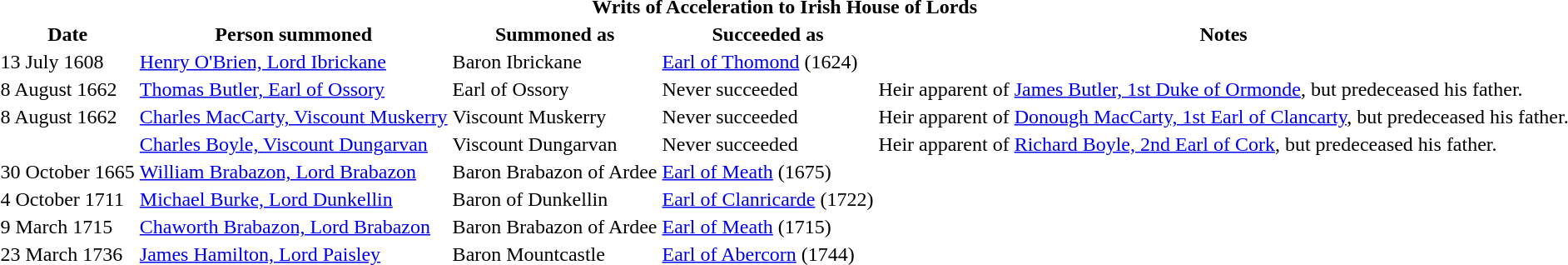<table>
<tr>
<th colspan=5>Writs of Acceleration to Irish House of Lords</th>
</tr>
<tr>
<th>Date</th>
<th>Person summoned</th>
<th>Summoned as</th>
<th>Succeeded as</th>
<th>Notes</th>
</tr>
<tr>
<td data-sort-value="1608-7-13">13 July 1608</td>
<td><a href='#'>Henry O'Brien, Lord Ibrickane</a></td>
<td>Baron Ibrickane</td>
<td><a href='#'>Earl of Thomond</a> (1624)</td>
<td></td>
</tr>
<tr>
<td data-sort-value="1662-8-8">8 August 1662</td>
<td><a href='#'>Thomas Butler, Earl of Ossory</a></td>
<td>Earl of Ossory</td>
<td>Never succeeded</td>
<td>Heir apparent of <a href='#'>James Butler, 1st Duke of Ormonde</a>, but predeceased his father.</td>
</tr>
<tr>
<td data-sort-value="1662-8-8">8 August 1662</td>
<td><a href='#'>Charles MacCarty, Viscount Muskerry</a></td>
<td>Viscount Muskerry</td>
<td>Never succeeded</td>
<td>Heir apparent of <a href='#'>Donough MacCarty, 1st Earl of Clancarty</a>, but predeceased his father.</td>
</tr>
<tr>
<td data-sort-value="1663-1-28"></td>
<td><a href='#'>Charles Boyle, Viscount Dungarvan</a></td>
<td>Viscount Dungarvan</td>
<td>Never succeeded</td>
<td>Heir apparent of <a href='#'>Richard Boyle, 2nd Earl of Cork</a>, but predeceased his father.</td>
</tr>
<tr>
<td data-sort-value="1665-10-30">30 October 1665</td>
<td><a href='#'>William Brabazon, Lord Brabazon</a></td>
<td>Baron Brabazon of Ardee</td>
<td><a href='#'>Earl of Meath</a> (1675)</td>
<td></td>
</tr>
<tr>
<td data-sort-value="1711-10-4">4 October 1711</td>
<td><a href='#'>Michael Burke, Lord Dunkellin</a></td>
<td>Baron of Dunkellin</td>
<td><a href='#'>Earl of Clanricarde</a> (1722)</td>
<td></td>
</tr>
<tr>
<td data-sort-value="1715-3-9">9 March 1715</td>
<td><a href='#'>Chaworth Brabazon, Lord Brabazon</a></td>
<td>Baron Brabazon of Ardee</td>
<td><a href='#'>Earl of Meath</a> (1715)</td>
<td></td>
</tr>
<tr>
<td data-sort-value="1736-3-23">23 March 1736</td>
<td><a href='#'>James Hamilton, Lord Paisley</a></td>
<td>Baron Mountcastle</td>
<td><a href='#'>Earl of Abercorn</a> (1744)</td>
<td></td>
</tr>
<tr>
</tr>
</table>
